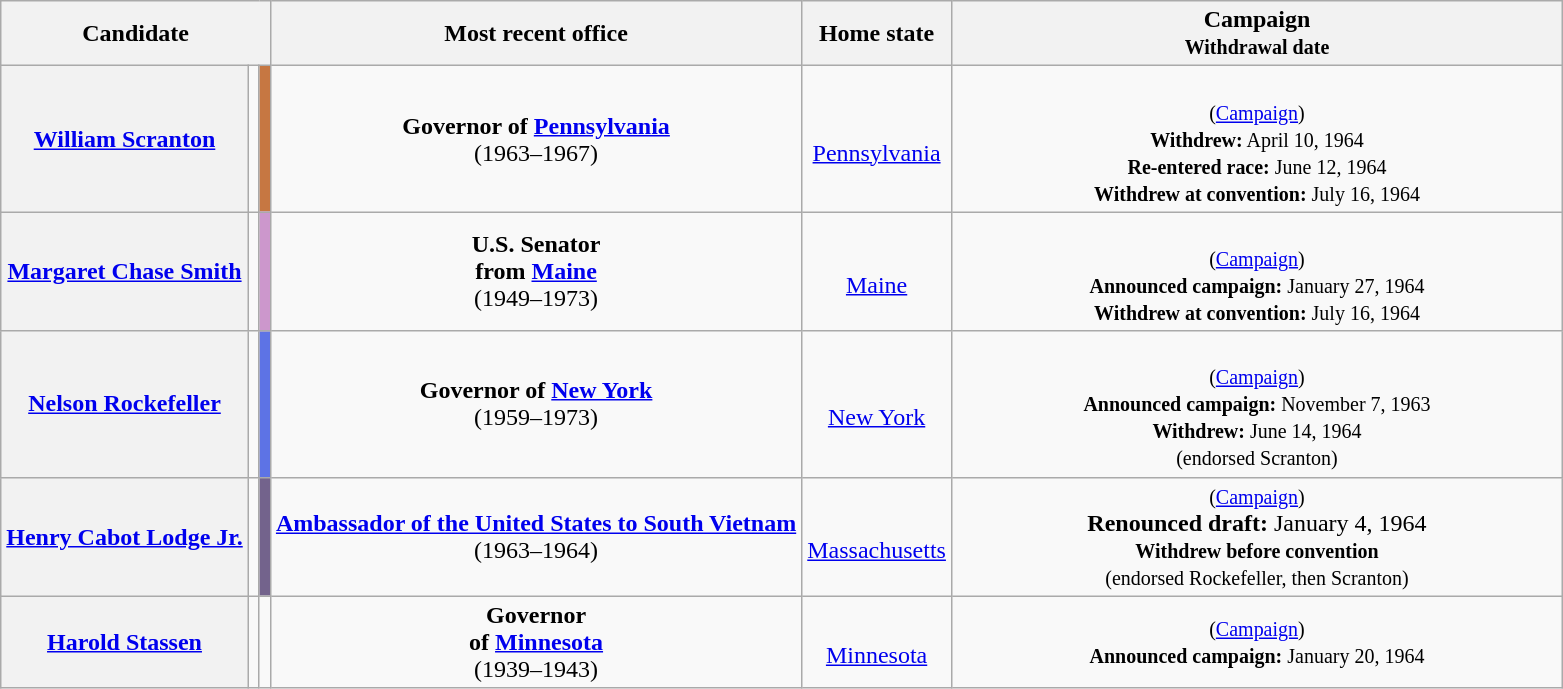<table class="wikitable sortable" style="text-align:center;">
<tr>
<th colspan="3" style="width:150px;">Candidate</th>
<th class="unsortable">Most recent office</th>
<th>Home state</th>
<th data-sort-type="date" style="width:400px;">Campaign<br><small>Withdrawal date</small></th>
</tr>
<tr>
<th scope="row" data-sort-value="Scranton"><a href='#'>William Scranton</a></th>
<td></td>
<td style="background:#c67742;"></td>
<td><strong>Governor of <a href='#'>Pennsylvania</a></strong><br>(1963–1967)</td>
<td><br><a href='#'>Pennsylvania</a></td>
<td data-sort-value="03-04-2016"><br><small>(<a href='#'>Campaign</a>)<br><strong>Withdrew:</strong> April 10, 1964<br><strong>Re-entered race:</strong> June 12, 1964<br><strong>Withdrew at convention:</strong>  July 16, 1964</small></td>
</tr>
<tr>
<th><a href='#'>Margaret Chase Smith</a></th>
<td></td>
<td style="background:#cc97cc;"></td>
<td><strong>U.S. Senator<br>from <a href='#'>Maine</a></strong><br>(1949–1973)</td>
<td><br><a href='#'>Maine</a></td>
<td><br><small>(<a href='#'>Campaign</a>)<br><strong>Announced campaign:</strong> January 27, 1964<br><strong>Withdrew at convention:</strong>  July 16, 1964</small></td>
</tr>
<tr>
<th scope="row" data-sort-value="Rockefeller"><a href='#'>Nelson Rockefeller</a></th>
<td></td>
<td style="background:#5d73e5;"></td>
<td><strong>Governor of <a href='#'>New York</a></strong><br>(1959–1973)</td>
<td><br><a href='#'>New York</a></td>
<td><br><small>(<a href='#'>Campaign</a>)<br><strong>Announced campaign:</strong> November 7, 1963<br><strong>Withdrew:</strong> June 14, 1964<br>(endorsed Scranton)</small></td>
</tr>
<tr>
<th scope="row" data-sort-value="Lodge"><a href='#'>Henry Cabot Lodge Jr.</a></th>
<td></td>
<td style="background:#73638c;"></td>
<td><strong><a href='#'>Ambassador of the United States to South Vietnam</a></strong><br>(1963–1964)</td>
<td><br><a href='#'>Massachusetts</a></td>
<td data-sort-value="03-04-2016"><small>(<a href='#'>Campaign</a>)</small><br><strong>Renounced draft:</strong> January 4, 1964<br><strong><small>Withdrew before convention</small></strong><br><small>(endorsed Rockefeller, then Scranton)</small></td>
</tr>
<tr>
<th scope="row" data-sort-value="Stassen"><a href='#'>Harold Stassen</a></th>
<td></td>
<td></td>
<td><strong>Governor</strong><br><strong>of <a href='#'>Minnesota</a></strong><br>(1939–1943)</td>
<td><br><a href='#'>Minnesota</a></td>
<td><small>(<a href='#'>Campaign</a>)<br><strong>Announced campaign:</strong> January 20, 1964</small></td>
</tr>
</table>
